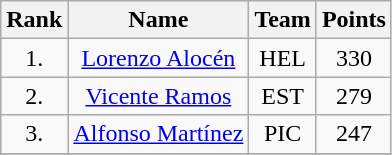<table class="wikitable" style="text-align: center;">
<tr>
<th>Rank</th>
<th>Name</th>
<th>Team</th>
<th>Points</th>
</tr>
<tr>
<td>1.</td>
<td><a href='#'>Lorenzo Alocén</a></td>
<td>HEL</td>
<td>330</td>
</tr>
<tr>
<td>2.</td>
<td><a href='#'>Vicente Ramos</a></td>
<td>EST</td>
<td>279</td>
</tr>
<tr>
<td>3.</td>
<td><a href='#'>Alfonso Martínez</a></td>
<td>PIC</td>
<td>247</td>
</tr>
<tr>
</tr>
</table>
